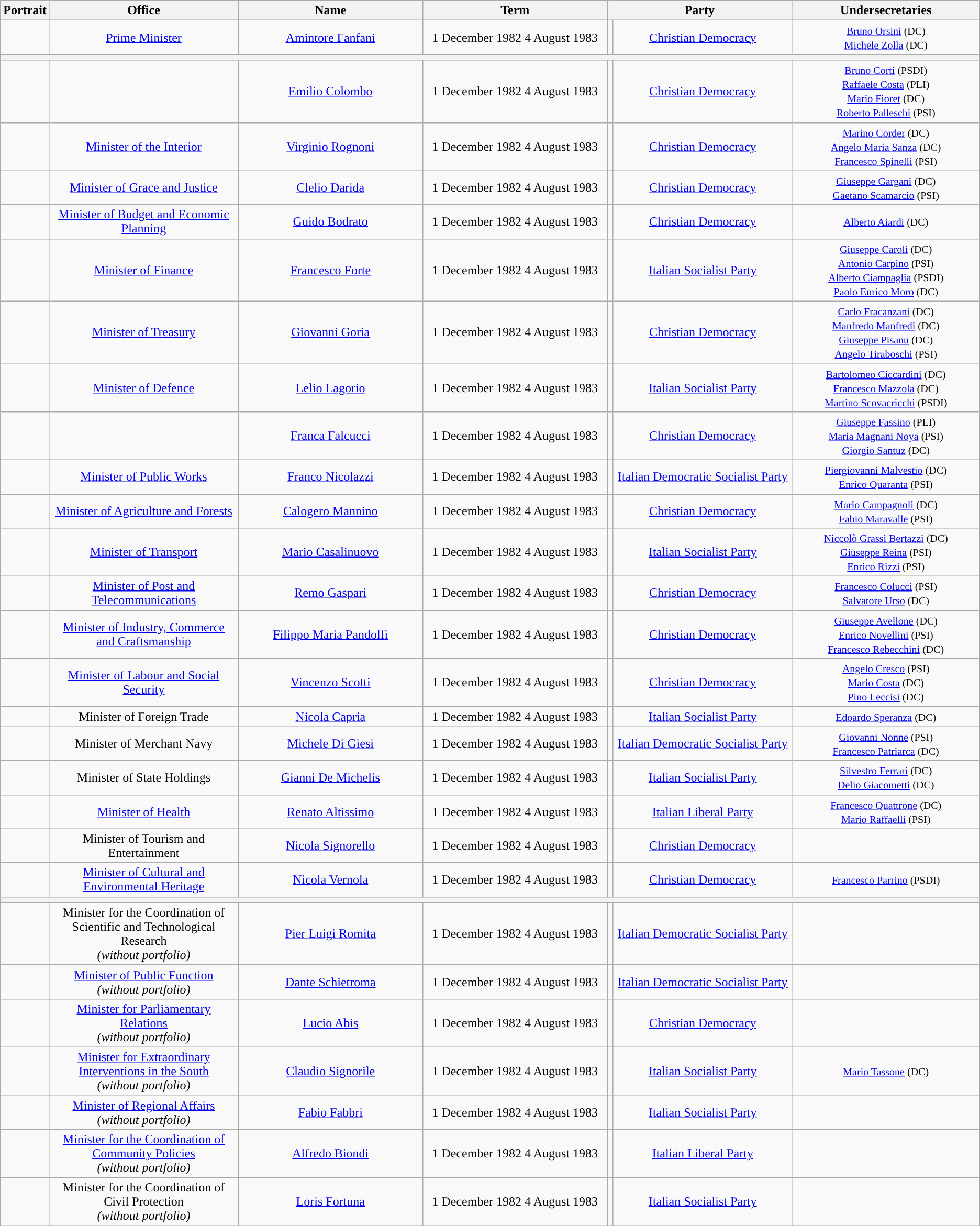<table class="wikitable" style="text-align:center">
<tr>
<th>Portrait</th>
<th width=20%>Office</th>
<th width=20%>Name</th>
<th width=20%>Term</th>
<th width=20% colspan=2>Party</th>
<th width=20%>Undersecretaries</th>
</tr>
<tr>
<td></td>
<td><a href='#'>Prime Minister</a></td>
<td><a href='#'>Amintore Fanfani</a></td>
<td>1 December 1982  4 August 1983</td>
<td style="color:inherit;background:"></td>
<td><a href='#'>Christian Democracy</a></td>
<td><small><a href='#'>Bruno Orsini</a> (DC)</small><br><small><a href='#'>Michele Zolla</a> (DC)</small></td>
</tr>
<tr>
<th colspan="7"></th>
</tr>
<tr>
<td></td>
<td></td>
<td><a href='#'>Emilio Colombo</a></td>
<td>1 December 1982  4 August 1983</td>
<td style="color:inherit;background:"></td>
<td><a href='#'>Christian Democracy</a></td>
<td><small><a href='#'>Bruno Corti</a> (PSDI)<br> <a href='#'>Raffaele Costa</a> (PLI)<br> <a href='#'>Mario Fioret</a> (DC)<br> <a href='#'>Roberto Palleschi</a> (PSI)</small></td>
</tr>
<tr>
<td></td>
<td><a href='#'>Minister of the Interior</a></td>
<td><a href='#'>Virginio Rognoni</a></td>
<td>1 December 1982  4 August 1983</td>
<td style="color:inherit;background:"></td>
<td><a href='#'>Christian Democracy</a></td>
<td><small><a href='#'>Marino Corder</a> (DC)<br> <a href='#'>Angelo Maria Sanza</a> (DC)<br> <a href='#'>Francesco Spinelli</a> (PSI)</small></td>
</tr>
<tr>
<td></td>
<td><a href='#'>Minister of Grace and Justice</a></td>
<td><a href='#'>Clelio Darida</a></td>
<td>1 December 1982  4 August 1983</td>
<td style="color:inherit;background:"></td>
<td><a href='#'>Christian Democracy</a></td>
<td><small><a href='#'>Giuseppe Gargani</a> (DC)<br> <a href='#'>Gaetano Scamarcio</a> (PSI)</small></td>
</tr>
<tr>
<td></td>
<td><a href='#'>Minister of Budget and Economic Planning</a></td>
<td><a href='#'>Guido Bodrato</a></td>
<td>1 December 1982  4 August 1983</td>
<td style="color:inherit;background:"></td>
<td><a href='#'>Christian Democracy</a></td>
<td><small><a href='#'>Alberto Aiardi</a> (DC)</small></td>
</tr>
<tr>
<td></td>
<td><a href='#'>Minister of Finance</a></td>
<td><a href='#'>Francesco Forte</a></td>
<td>1 December 1982  4 August 1983</td>
<td style="color:inherit;background:"></td>
<td><a href='#'>Italian Socialist Party</a></td>
<td><small><a href='#'>Giuseppe Caroli</a> (DC)<br> <a href='#'>Antonio Carpino</a> (PSI)<br> <a href='#'>Alberto Ciampaglia</a> (PSDI)<br> <a href='#'>Paolo Enrico Moro</a> (DC)</small></td>
</tr>
<tr>
<td></td>
<td><a href='#'>Minister of Treasury</a></td>
<td><a href='#'>Giovanni Goria</a></td>
<td>1 December 1982  4 August 1983</td>
<td style="color:inherit;background:"></td>
<td><a href='#'>Christian Democracy</a></td>
<td><small><a href='#'>Carlo Fracanzani</a> (DC)<br> <a href='#'>Manfredo Manfredi</a> (DC)<br> <a href='#'>Giuseppe Pisanu</a> (DC)<br> <a href='#'>Angelo Tiraboschi</a> (PSI)</small></td>
</tr>
<tr>
<td></td>
<td><a href='#'>Minister of Defence</a></td>
<td><a href='#'>Lelio Lagorio</a></td>
<td>1 December 1982  4 August 1983</td>
<td style="color:inherit;background:"></td>
<td><a href='#'>Italian Socialist Party</a></td>
<td><small><a href='#'>Bartolomeo Ciccardini</a> (DC)<br> <a href='#'>Francesco Mazzola</a> (DC)<br> <a href='#'>Martino Scovacricchi</a> (PSDI)</small></td>
</tr>
<tr>
<td></td>
<td></td>
<td><a href='#'>Franca Falcucci</a></td>
<td>1 December 1982  4 August 1983</td>
<td style="color:inherit;background:"></td>
<td><a href='#'>Christian Democracy</a></td>
<td><small><a href='#'>Giuseppe Fassino</a> (PLI)<br> <a href='#'>Maria Magnani Noya</a> (PSI)<br> <a href='#'>Giorgio Santuz</a> (DC)</small></td>
</tr>
<tr>
<td></td>
<td><a href='#'>Minister of Public Works</a></td>
<td><a href='#'>Franco Nicolazzi</a></td>
<td>1 December 1982  4 August 1983</td>
<td style="color:inherit;background:"></td>
<td><a href='#'>Italian Democratic Socialist Party</a></td>
<td><small><a href='#'>Piergiovanni Malvestio</a> (DC)<br> <a href='#'>Enrico Quaranta</a> (PSI)</small></td>
</tr>
<tr>
<td></td>
<td><a href='#'>Minister of Agriculture and Forests</a></td>
<td><a href='#'>Calogero Mannino</a></td>
<td>1 December 1982  4 August 1983</td>
<td style="color:inherit;background:"></td>
<td><a href='#'>Christian Democracy</a></td>
<td><small><a href='#'>Mario Campagnoli</a> (DC)<br> <a href='#'>Fabio Maravalle</a> (PSI)</small></td>
</tr>
<tr>
<td></td>
<td><a href='#'>Minister of Transport</a></td>
<td><a href='#'>Mario Casalinuovo</a></td>
<td>1 December 1982  4 August 1983</td>
<td style="color:inherit;background:"></td>
<td><a href='#'>Italian Socialist Party</a></td>
<td><small><a href='#'>Niccolò Grassi Bertazzi</a> (DC)<br> <a href='#'>Giuseppe Reina</a> (PSI)<br> <a href='#'>Enrico Rizzi</a> (PSI)</small></td>
</tr>
<tr>
<td></td>
<td><a href='#'>Minister of Post and Telecommunications</a></td>
<td><a href='#'>Remo Gaspari</a></td>
<td>1 December 1982  4 August 1983</td>
<td style="color:inherit;background:"></td>
<td><a href='#'>Christian Democracy</a></td>
<td><small><a href='#'>Francesco Colucci</a> (PSI)<br> <a href='#'>Salvatore Urso</a> (DC)</small></td>
</tr>
<tr>
<td></td>
<td><a href='#'>Minister of Industry, Commerce and Craftsmanship</a></td>
<td><a href='#'>Filippo Maria Pandolfi</a></td>
<td>1 December 1982  4 August 1983</td>
<td style="color:inherit;background:"></td>
<td><a href='#'>Christian Democracy</a></td>
<td><small><a href='#'>Giuseppe Avellone</a> (DC)<br> <a href='#'>Enrico Novellini</a> (PSI)<br> <a href='#'>Francesco Rebecchini</a> (DC)</small></td>
</tr>
<tr>
<td></td>
<td><a href='#'>Minister of Labour and Social Security</a></td>
<td><a href='#'>Vincenzo Scotti</a></td>
<td>1 December 1982  4 August 1983</td>
<td style="color:inherit;background:"></td>
<td><a href='#'>Christian Democracy</a></td>
<td><small><a href='#'>Angelo Cresco</a> (PSI)<br> <a href='#'>Mario Costa</a> (DC)<br> <a href='#'>Pino Leccisi</a> (DC)</small></td>
</tr>
<tr>
<td></td>
<td>Minister of Foreign Trade</td>
<td><a href='#'>Nicola Capria</a></td>
<td>1 December 1982  4 August 1983</td>
<td style="color:inherit;background:"></td>
<td><a href='#'>Italian Socialist Party</a></td>
<td><small><a href='#'>Edoardo Speranza</a> (DC)</small></td>
</tr>
<tr>
<td></td>
<td>Minister of Merchant Navy</td>
<td><a href='#'>Michele Di Giesi</a></td>
<td>1 December 1982  4 August 1983</td>
<td style="color:inherit;background:"></td>
<td><a href='#'>Italian Democratic Socialist Party</a></td>
<td><small><a href='#'>Giovanni Nonne</a> (PSI)<br> <a href='#'>Francesco Patriarca</a> (DC)</small></td>
</tr>
<tr>
<td></td>
<td>Minister of State Holdings</td>
<td><a href='#'>Gianni De Michelis</a></td>
<td>1 December 1982  4 August 1983</td>
<td style="color:inherit;background:"></td>
<td><a href='#'>Italian Socialist Party</a></td>
<td><small><a href='#'>Silvestro Ferrari</a> (DC)<br> <a href='#'>Delio Giacometti</a> (DC)</small></td>
</tr>
<tr>
<td></td>
<td><a href='#'>Minister of Health</a></td>
<td><a href='#'>Renato Altissimo</a></td>
<td>1 December 1982  4 August 1983</td>
<td style="color:inherit;background:"></td>
<td><a href='#'>Italian Liberal Party</a></td>
<td><small><a href='#'>Francesco Quattrone</a> (DC)<br> <a href='#'>Mario Raffaelli</a> (PSI)</small></td>
</tr>
<tr>
<td></td>
<td>Minister of Tourism and Entertainment</td>
<td><a href='#'>Nicola Signorello</a></td>
<td>1 December 1982  4 August 1983</td>
<td style="color:inherit;background:"></td>
<td><a href='#'>Christian Democracy</a></td>
<td></td>
</tr>
<tr>
<td></td>
<td><a href='#'>Minister of Cultural and Environmental Heritage</a></td>
<td><a href='#'>Nicola Vernola</a></td>
<td>1 December 1982  4 August 1983</td>
<td style="color:inherit;background:"></td>
<td><a href='#'>Christian Democracy</a></td>
<td><small><a href='#'>Francesco Parrino</a> (PSDI)</small></td>
</tr>
<tr>
<th colspan="7"></th>
</tr>
<tr>
<td></td>
<td>Minister for the Coordination of Scientific and Technological Research <br> <em>(without portfolio)</em></td>
<td><a href='#'>Pier Luigi Romita</a></td>
<td>1 December 1982  4 August 1983</td>
<td style="color:inherit;background:"></td>
<td><a href='#'>Italian Democratic Socialist Party</a></td>
<td></td>
</tr>
<tr>
<td></td>
<td><a href='#'>Minister of Public Function</a> <br> <em>(without portfolio)</em></td>
<td><a href='#'>Dante Schietroma</a></td>
<td>1 December 1982  4 August 1983</td>
<td style="color:inherit;background:"></td>
<td><a href='#'>Italian Democratic Socialist Party</a></td>
<td></td>
</tr>
<tr>
<td></td>
<td><a href='#'>Minister for Parliamentary Relations</a> <br> <em>(without portfolio)</em></td>
<td><a href='#'>Lucio Abis</a></td>
<td>1 December 1982  4 August 1983</td>
<td style="color:inherit;background:"></td>
<td><a href='#'>Christian Democracy</a></td>
<td></td>
</tr>
<tr>
<td></td>
<td><a href='#'>Minister for Extraordinary Interventions in the South</a> <br> <em>(without portfolio)</em></td>
<td><a href='#'>Claudio Signorile</a></td>
<td>1 December 1982  4 August 1983</td>
<td style="color:inherit;background:"></td>
<td><a href='#'>Italian Socialist Party</a></td>
<td><small><a href='#'>Mario Tassone</a> (DC)</small></td>
</tr>
<tr>
<td></td>
<td><a href='#'>Minister of Regional Affairs</a> <br> <em>(without portfolio)</em></td>
<td><a href='#'>Fabio Fabbri</a></td>
<td>1 December 1982  4 August 1983</td>
<td style="color:inherit;background:"></td>
<td><a href='#'>Italian Socialist Party</a></td>
<td></td>
</tr>
<tr>
<td></td>
<td><a href='#'>Minister for the Coordination of Community Policies</a> <br> <em>(without portfolio)</em></td>
<td><a href='#'>Alfredo Biondi</a></td>
<td>1 December 1982  4 August 1983</td>
<td style="color:inherit;background:"></td>
<td><a href='#'>Italian Liberal Party</a></td>
<td></td>
</tr>
<tr>
<td></td>
<td>Minister for the Coordination of Civil Protection <br> <em>(without portfolio)</em></td>
<td><a href='#'>Loris Fortuna</a></td>
<td>1 December 1982  4 August 1983</td>
<td style="color:inherit;background:"></td>
<td><a href='#'>Italian Socialist Party</a></td>
<td></td>
</tr>
</table>
